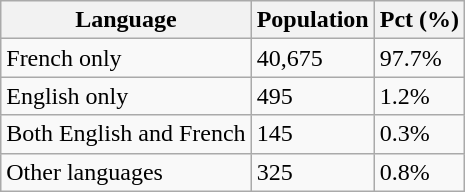<table class="wikitable">
<tr>
<th>Language</th>
<th>Population</th>
<th>Pct (%)</th>
</tr>
<tr 42430>
<td>French only</td>
<td>40,675</td>
<td>97.7%</td>
</tr>
<tr>
<td>English only</td>
<td>495</td>
<td>1.2%</td>
</tr>
<tr>
<td>Both English and French</td>
<td>145</td>
<td>0.3%</td>
</tr>
<tr>
<td>Other languages</td>
<td>325</td>
<td>0.8%</td>
</tr>
</table>
